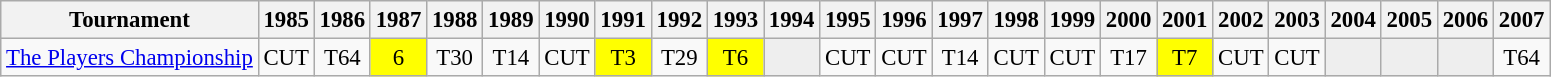<table class="wikitable" style="font-size:95%;text-align:center;">
<tr>
<th>Tournament</th>
<th>1985</th>
<th>1986</th>
<th>1987</th>
<th>1988</th>
<th>1989</th>
<th>1990</th>
<th>1991</th>
<th>1992</th>
<th>1993</th>
<th>1994</th>
<th>1995</th>
<th>1996</th>
<th>1997</th>
<th>1998</th>
<th>1999</th>
<th>2000</th>
<th>2001</th>
<th>2002</th>
<th>2003</th>
<th>2004</th>
<th>2005</th>
<th>2006</th>
<th>2007</th>
</tr>
<tr>
<td align=left><a href='#'>The Players Championship</a></td>
<td>CUT</td>
<td>T64</td>
<td style="background:yellow;">6</td>
<td>T30</td>
<td>T14</td>
<td>CUT</td>
<td style="background:yellow;">T3</td>
<td>T29</td>
<td style="background:yellow;">T6</td>
<td style="background:#eeeeee;"></td>
<td>CUT</td>
<td>CUT</td>
<td>T14</td>
<td>CUT</td>
<td>CUT</td>
<td>T17</td>
<td style="background:yellow;">T7</td>
<td>CUT</td>
<td>CUT</td>
<td style="background:#eeeeee;"></td>
<td style="background:#eeeeee;"></td>
<td style="background:#eeeeee;"></td>
<td>T64</td>
</tr>
</table>
